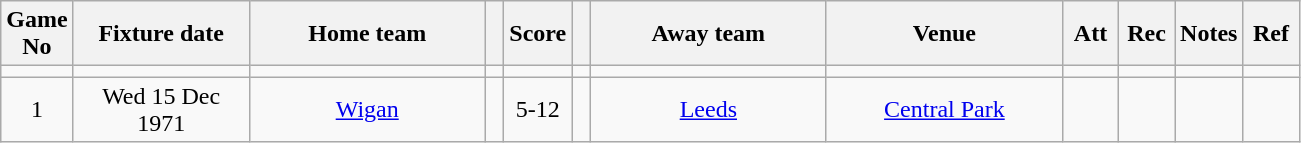<table class="wikitable" style="text-align:center;">
<tr>
<th width=10 abbr="No">Game No</th>
<th width=110 abbr="Date">Fixture date</th>
<th width=150 abbr="Home team">Home team</th>
<th width=5 abbr="space"></th>
<th width=20 abbr="Score">Score</th>
<th width=5 abbr="space"></th>
<th width=150 abbr="Away team">Away team</th>
<th width=150 abbr="Venue">Venue</th>
<th width=30 abbr="Att">Att</th>
<th width=30 abbr="Rec">Rec</th>
<th width=20 abbr="Notes">Notes</th>
<th width=30 abbr="Ref">Ref</th>
</tr>
<tr>
<td></td>
<td></td>
<td></td>
<td></td>
<td></td>
<td></td>
<td></td>
<td></td>
<td></td>
<td></td>
<td></td>
</tr>
<tr>
<td>1</td>
<td>Wed 15 Dec 1971</td>
<td><a href='#'>Wigan</a></td>
<td></td>
<td>5-12</td>
<td></td>
<td><a href='#'>Leeds</a></td>
<td><a href='#'>Central Park</a></td>
<td></td>
<td></td>
<td></td>
<td></td>
</tr>
</table>
